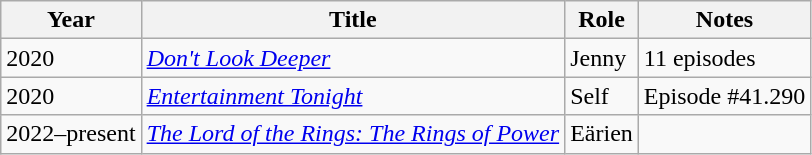<table class="wikitable">
<tr>
<th>Year</th>
<th>Title</th>
<th>Role</th>
<th>Notes</th>
</tr>
<tr>
<td>2020</td>
<td><em><a href='#'>Don't Look Deeper</a> </em></td>
<td>Jenny</td>
<td>11 episodes</td>
</tr>
<tr>
<td>2020</td>
<td><em><a href='#'>Entertainment Tonight</a></em></td>
<td>Self</td>
<td>Episode #41.290</td>
</tr>
<tr>
<td>2022–present</td>
<td><em><a href='#'>The Lord of the Rings: The Rings of Power</a></em></td>
<td>Eärien</td>
<td></td>
</tr>
</table>
